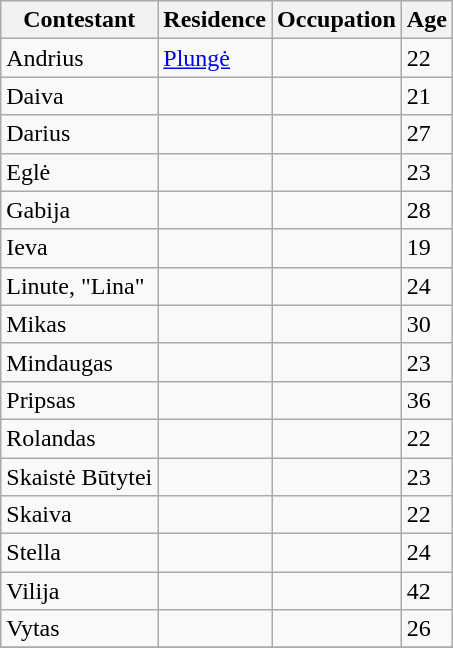<table class=wikitable>
<tr>
<th>Contestant</th>
<th>Residence</th>
<th>Occupation</th>
<th>Age</th>
</tr>
<tr>
<td>Andrius</td>
<td><a href='#'>Plungė</a></td>
<td></td>
<td>22</td>
</tr>
<tr>
<td>Daiva</td>
<td></td>
<td></td>
<td>21</td>
</tr>
<tr>
<td>Darius</td>
<td></td>
<td></td>
<td>27</td>
</tr>
<tr>
<td>Eglė</td>
<td></td>
<td></td>
<td>23</td>
</tr>
<tr>
<td>Gabija</td>
<td></td>
<td></td>
<td>28</td>
</tr>
<tr>
<td>Ieva</td>
<td></td>
<td></td>
<td>19</td>
</tr>
<tr>
<td>Linute, "Lina"</td>
<td></td>
<td></td>
<td>24</td>
</tr>
<tr>
<td>Mikas</td>
<td></td>
<td></td>
<td>30</td>
</tr>
<tr>
<td>Mindaugas</td>
<td></td>
<td></td>
<td>23</td>
</tr>
<tr>
<td>Pripsas</td>
<td></td>
<td></td>
<td>36</td>
</tr>
<tr>
<td>Rolandas</td>
<td></td>
<td></td>
<td>22</td>
</tr>
<tr>
<td>Skaistė Būtytei</td>
<td></td>
<td></td>
<td>23</td>
</tr>
<tr>
<td>Skaiva</td>
<td></td>
<td></td>
<td>22</td>
</tr>
<tr>
<td>Stella</td>
<td></td>
<td></td>
<td>24</td>
</tr>
<tr>
<td>Vilija</td>
<td></td>
<td></td>
<td>42</td>
</tr>
<tr>
<td>Vytas</td>
<td></td>
<td></td>
<td>26</td>
</tr>
<tr>
</tr>
</table>
